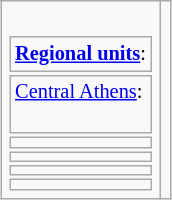<table class="wikitable" style="text-align:center; margin:1em auto">
<tr>
<td style="text-align:left;"><br><table style="width: 100%; font-size: 85%;">
<tr>
<td><strong><a href='#'>Regional units</a></strong>:</td>
</tr>
<tr>
<td><a href='#'>Central Athens</a>:<br><br></td>
</tr>
<tr>
<td></td>
</tr>
<tr>
<td></td>
</tr>
<tr>
<td></td>
</tr>
<tr>
<td></td>
</tr>
</table>
</td>
<td style="text-align:center;"></td>
</tr>
</table>
